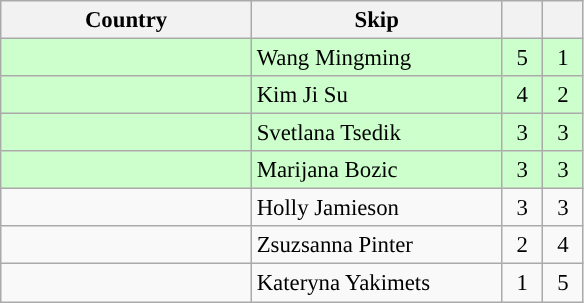<table class=wikitable style="font-size:95%;text-align: center">
<tr>
<th width=160>Country</th>
<th width=160>Skip</th>
<th width=20></th>
<th width=20></th>
</tr>
<tr style="background:#ccffcc;">
<td style="text-align:left;"></td>
<td style="text-align:left;">Wang Mingming</td>
<td>5</td>
<td>1</td>
</tr>
<tr style="background:#ccffcc;">
<td style="text-align:left;"></td>
<td style="text-align:left;">Kim Ji Su</td>
<td>4</td>
<td>2</td>
</tr>
<tr style="background:#ccffcc;">
<td style="text-align:left;"></td>
<td style="text-align:left;">Svetlana Tsedik</td>
<td>3</td>
<td>3</td>
</tr>
<tr style="background:#ccffcc;">
<td style="text-align:left;"></td>
<td style="text-align:left;">Marijana Bozic</td>
<td>3</td>
<td>3</td>
</tr>
<tr>
<td style="text-align:left;"></td>
<td style="text-align:left;">Holly Jamieson</td>
<td>3</td>
<td>3</td>
</tr>
<tr>
<td style="text-align:left;"></td>
<td style="text-align:left;">Zsuzsanna Pinter</td>
<td>2</td>
<td>4</td>
</tr>
<tr>
<td style="text-align:left;"></td>
<td style="text-align:left;">Kateryna Yakimets</td>
<td>1</td>
<td>5</td>
</tr>
</table>
